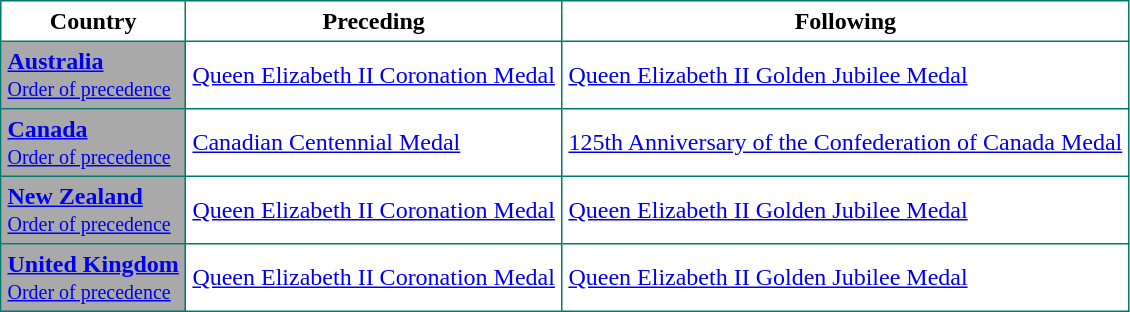<table border="2" cellpadding="4" cellspacing="0" style="margin: 1em 1em 1em 0; background:white; border: 1px #01796F solid; border-collapse: collapse">
<tr bgcolor="white">
<td align="center"><strong>Country</strong></td>
<td align="center"><strong>Preceding</strong></td>
<td align="center"><strong>Following</strong></td>
</tr>
<tr>
<td bgcolor="#A9A9A9"> <strong><a href='#'><span>Australia</span></a></strong><br><small><a href='#'><span>Order of precedence</span></a></small></td>
<td><a href='#'>Queen Elizabeth II Coronation Medal</a></td>
<td><a href='#'>Queen Elizabeth II Golden Jubilee Medal</a></td>
</tr>
<tr>
<td bgcolor="#A9A9A9"> <strong><a href='#'><span>Canada</span></a></strong><br><small><a href='#'><span>Order of precedence</span></a></small></td>
<td><a href='#'>Canadian Centennial Medal</a></td>
<td><a href='#'>125th Anniversary of the Confederation of Canada Medal</a></td>
</tr>
<tr>
<td bgcolor="#A9A9A9"> <strong><a href='#'><span>New Zealand</span></a></strong><br><small><a href='#'><span>Order of precedence</span></a></small></td>
<td><a href='#'>Queen Elizabeth II Coronation Medal</a></td>
<td><a href='#'>Queen Elizabeth II Golden Jubilee Medal</a></td>
</tr>
<tr>
<td bgcolor="#A9A9A9"> <strong><a href='#'><span>United Kingdom</span></a></strong><br><small><a href='#'><span>Order of precedence</span></a> </small></td>
<td><a href='#'>Queen Elizabeth II Coronation Medal</a></td>
<td><a href='#'>Queen Elizabeth II Golden Jubilee Medal</a></td>
</tr>
</table>
